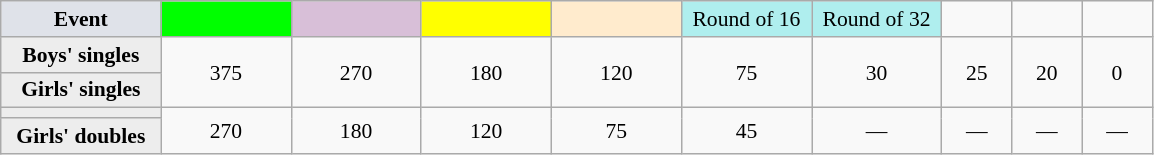<table class=wikitable style=font-size:90%;text-align:center>
<tr>
<td style="width:100px; background:#dfe2e9;"><strong>Event</strong></td>
<td style="width:80px; background:lime;"><strong></strong></td>
<td style="width:80px; background:thistle;"></td>
<td style="width:80px; background:#ff0;"></td>
<td style="width:80px; background:#ffebcd;"></td>
<td style="width:80px; background:#afeeee;">Round of 16</td>
<td style="width:80px; background:#afeeee;">Round of 32</td>
<td style="width:40px;"></td>
<td style="width:40px;"></td>
<td style="width:40px;"></td>
</tr>
<tr>
<th style="background:#ededed;">Boys' singles</th>
<td rowspan=2>375</td>
<td rowspan=2>270</td>
<td rowspan=2>180</td>
<td rowspan=2>120</td>
<td rowspan=2>75</td>
<td rowspan=2>30</td>
<td rowspan=2>25</td>
<td rowspan=2>20</td>
<td rowspan=2>0</td>
</tr>
<tr>
<th style="background:#ededed;">Girls' singles</th>
</tr>
<tr>
<th style="background:#ededed;"></th>
<td rowspan=2>270</td>
<td rowspan=2>180</td>
<td rowspan=2>120</td>
<td rowspan=2>75</td>
<td rowspan=2>45</td>
<td rowspan=2>—</td>
<td rowspan=2>—</td>
<td rowspan=2>—</td>
<td rowspan=2>—</td>
</tr>
<tr>
<th style="background:#ededed;">Girls' doubles</th>
</tr>
</table>
